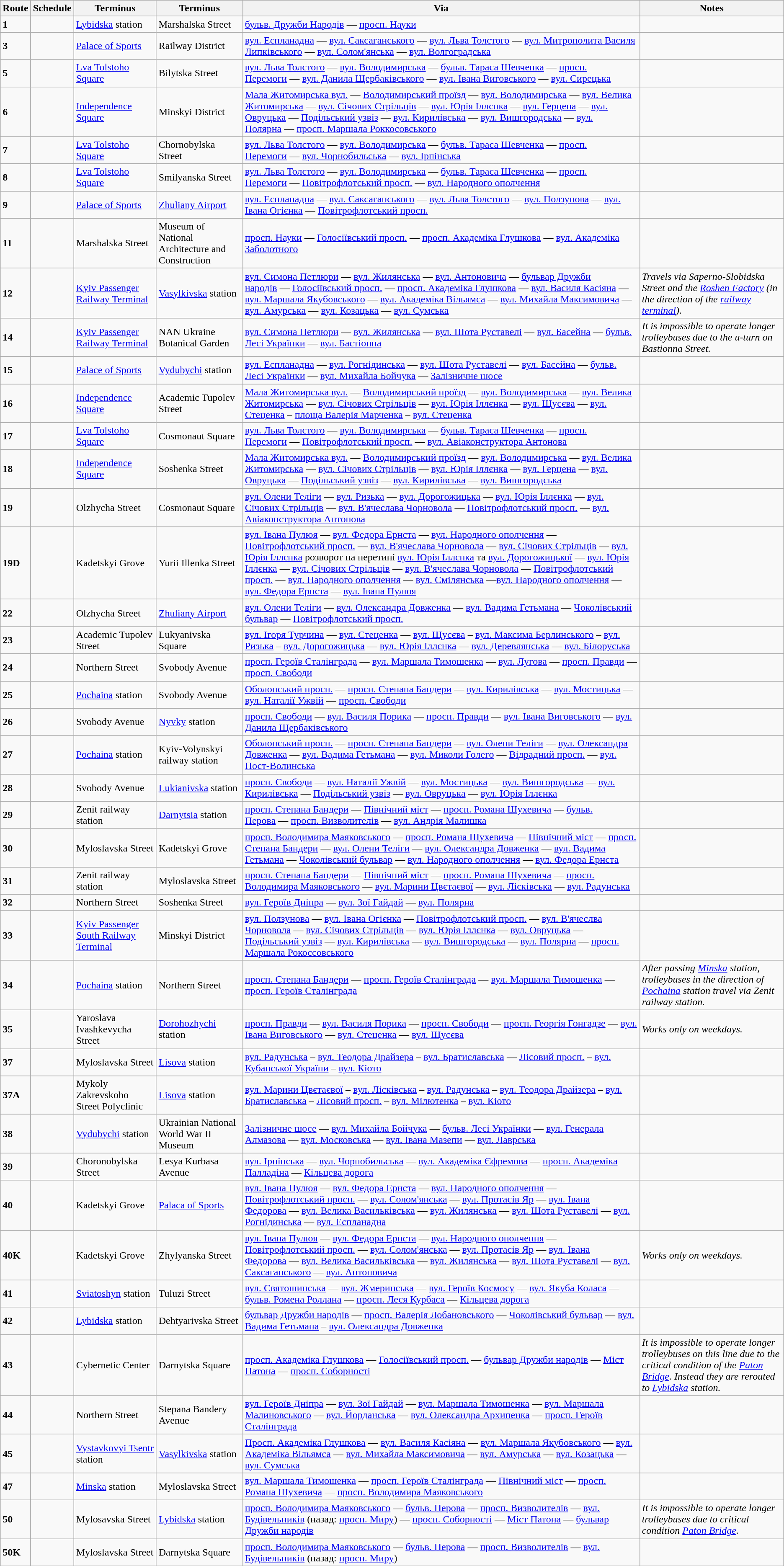<table class="wikitable">
<tr>
<th>Route</th>
<th>Schedule</th>
<th>Terminus</th>
<th>Terminus</th>
<th>Via</th>
<th>Notes</th>
</tr>
<tr>
<td><strong>1</strong></td>
<td></td>
<td><a href='#'>Lybidska</a> station </td>
<td>Marshalska Street</td>
<td><a href='#'>бульв. Дружби Народів</a> — <a href='#'>просп. Науки</a></td>
<td></td>
</tr>
<tr>
<td><strong>3</strong></td>
<td></td>
<td><a href='#'>Palace of Sports</a></td>
<td>Railway District</td>
<td><a href='#'>вул. Еспланадна</a> — <a href='#'>вул. Саксаганського</a> — <a href='#'>вул. Льва Толстого</a> — <a href='#'>вул. Митрополита Василя Липківського</a> — <a href='#'>вул. Солом'янська</a> — <a href='#'>вул. Волгоградська</a></td>
<td></td>
</tr>
<tr>
<td><strong>5</strong></td>
<td></td>
<td><a href='#'>Lva Tolstoho Square</a></td>
<td>Bilytska Street</td>
<td><a href='#'>вул. Льва Толстого</a> — <a href='#'>вул. Володимирська</a> — <a href='#'>бульв. Тараса Шевченка</a> — <a href='#'>просп. Перемоги</a> — <a href='#'>вул. Данила Щербаківського</a> — <a href='#'>вул. Івана Виговського</a> — <a href='#'>вул. Сирецька</a></td>
<td></td>
</tr>
<tr>
<td><strong>6</strong></td>
<td></td>
<td><a href='#'>Independence Square</a></td>
<td>Minskyi District</td>
<td><a href='#'>Мала Житомирська вул.</a> — <a href='#'>Володимирський проїзд</a> — <a href='#'>вул. Володимирська</a> — <a href='#'>вул. Велика Житомирська</a> — <a href='#'>вул. Січових Стрільців</a> — <a href='#'>вул. Юрія Іллєнка</a> — <a href='#'>вул. Герцена</a> — <a href='#'>вул. Овруцька</a> — <a href='#'>Подільський узвіз</a> — <a href='#'>вул. Кирилівська</a> — <a href='#'>вул. Вишгородська</a> — <a href='#'>вул. Полярна</a> — <a href='#'>просп. Маршала Роккосовського</a></td>
<td></td>
</tr>
<tr>
<td><strong>7</strong></td>
<td></td>
<td><a href='#'>Lva Tolstoho Square</a></td>
<td>Chornobylska Street</td>
<td><a href='#'>вул. Льва Толстого</a> — <a href='#'>вул. Володимирська</a> — <a href='#'>бульв. Тараса Шевченка</a> — <a href='#'>просп. Перемоги</a> — <a href='#'>вул. Чорнобильська</a> — <a href='#'>вул. Ірпінська</a></td>
<td></td>
</tr>
<tr>
<td><strong>8</strong></td>
<td></td>
<td><a href='#'>Lva Tolstoho Square</a></td>
<td>Smilyanska Street</td>
<td><a href='#'>вул. Льва Толстого</a> — <a href='#'>вул. Володимирська</a> — <a href='#'>бульв. Тараса Шевченка</a> — <a href='#'>просп. Перемоги</a> — <a href='#'>Повітрофлотський просп.</a> — <a href='#'>вул. Народного ополчення</a></td>
<td></td>
</tr>
<tr>
<td><strong>9</strong></td>
<td></td>
<td><a href='#'>Palace of Sports</a></td>
<td><a href='#'>Zhuliany Airport</a></td>
<td><a href='#'>вул. Еспланадна</a> — <a href='#'>вул. Саксаганського</a> — <a href='#'>вул. Льва Толстого</a> — <a href='#'>вул. Ползунова</a> — <a href='#'>вул. Івана Огієнка</a> — <a href='#'>Повітрофлотський просп.</a></td>
<td></td>
</tr>
<tr>
<td><strong>11</strong></td>
<td></td>
<td>Marshalska Street</td>
<td>Museum of National Architecture and Construction</td>
<td><a href='#'>просп. Науки</a> — <a href='#'>Голосіївський просп.</a> — <a href='#'>просп. Академіка Глушкова</a> — <a href='#'>вул. Академіка Заболотного</a></td>
<td></td>
</tr>
<tr>
<td><strong>12</strong></td>
<td></td>
<td><a href='#'>Kyiv Passenger Railway Terminal</a></td>
<td><a href='#'>Vasylkivska</a> station </td>
<td><a href='#'>вул. Симона Петлюри</a> — <a href='#'>вул. Жилянська</a> — <a href='#'>вул. Антоновича</a> — <a href='#'>бульвар Дружби народів</a> — <a href='#'>Голосіївський просп.</a> — <a href='#'>просп. Академіка Глушкова</a> — <a href='#'>вул. Василя Касіяна</a> — <a href='#'>вул. Маршала Якубовського</a> — <a href='#'>вул. Академіка Вільямса</a> — <a href='#'>вул. Михайла Максимовича</a> — <a href='#'>вул. Амурська</a> — <a href='#'>вул. Козацька</a> — <a href='#'>вул. Сумська</a></td>
<td><em>Travels via Saperno-Slobidska Street and the <a href='#'>Roshen Factory</a> (in the direction of the <a href='#'>railway terminal</a>).</em></td>
</tr>
<tr>
<td><strong>14</strong></td>
<td></td>
<td><a href='#'>Kyiv Passenger Railway Terminal</a></td>
<td>NAN Ukraine Botanical Garden</td>
<td><a href='#'>вул. Симона Петлюри</a> — <a href='#'>вул. Жилянська</a> — <a href='#'>вул. Шота Руставелі</a> — <a href='#'>вул. Басейна</a> — <a href='#'>бульв. Лесі Українки</a> — <a href='#'>вул. Бастіонна</a></td>
<td><em>It is impossible to operate longer trolleybuses due to the u-turn on Bastionna Street.</em></td>
</tr>
<tr>
<td><strong>15</strong></td>
<td></td>
<td><a href='#'>Palace of Sports</a></td>
<td><a href='#'>Vydubychi</a> station </td>
<td><a href='#'>вул. Еспланадна</a> — <a href='#'>вул. Рогнідинська</a> — <a href='#'>вул. Шота Руставелі</a> — <a href='#'>вул. Басейна</a> — <a href='#'>бульв. Лесі Українки</a> — <a href='#'>вул. Михайла Бойчука</a> — <a href='#'>Залізничне шосе</a></td>
<td></td>
</tr>
<tr>
<td><strong>16</strong></td>
<td></td>
<td><a href='#'>Independence Square</a></td>
<td>Academic Tupolev Street</td>
<td><a href='#'>Мала Житомирська вул.</a> — <a href='#'>Володимирський проїзд</a> — <a href='#'>вул. Володимирська</a> — <a href='#'>вул. Велика Житомирська</a> — <a href='#'>вул. Січових Стрільців</a> — <a href='#'>вул. Юрія Іллєнка</a> — <a href='#'>вул. Щусєва</a> — <a href='#'>вул. Стеценка</a> – <a href='#'>площа Валерія Марченка</a> – <a href='#'>вул. Стеценка</a></td>
<td></td>
</tr>
<tr>
<td><strong>17</strong></td>
<td></td>
<td><a href='#'>Lva Tolstoho Square</a></td>
<td>Cosmonaut Square</td>
<td><a href='#'>вул. Льва Толстого</a> — <a href='#'>вул. Володимирська</a> — <a href='#'>бульв. Тараса Шевченка</a> — <a href='#'>просп. Перемоги</a> — <a href='#'>Повітрофлотський просп.</a> — <a href='#'>вул. Авіаконструктора Антонова</a></td>
<td></td>
</tr>
<tr>
<td><strong>18</strong></td>
<td></td>
<td><a href='#'>Independence Square</a></td>
<td>Soshenka Street</td>
<td><a href='#'>Мала Житомирська вул.</a> — <a href='#'>Володимирський проїзд</a> — <a href='#'>вул. Володимирська</a> — <a href='#'>вул. Велика Житомирська</a> — <a href='#'>вул. Січових Стрільців</a> — <a href='#'>вул. Юрія Іллєнка</a> — <a href='#'>вул. Герцена</a> — <a href='#'>вул. Овруцька</a> — <a href='#'>Подільський узвіз</a> — <a href='#'>вул. Кирилівська</a> — <a href='#'>вул. Вишгородська</a></td>
<td></td>
</tr>
<tr>
<td><strong>19</strong></td>
<td></td>
<td>Olzhycha Street</td>
<td>Cosmonaut Square</td>
<td><a href='#'>вул. Олени Теліги</a> — <a href='#'>вул. Ризька</a> — <a href='#'>вул. Дорогожицька</a> — <a href='#'>вул. Юрія Іллєнка</a> — <a href='#'>вул. Січових Стрільців</a> — <a href='#'>вул. В'ячеслава Чорновола</a> — <a href='#'>Повітрофлотський просп.</a> — <a href='#'>вул. Авіаконструктора Антонова</a></td>
<td></td>
</tr>
<tr>
<td><strong>19D</strong></td>
<td></td>
<td>Kadetskyi Grove</td>
<td>Yurii Illenka Street</td>
<td><a href='#'>вул. Івана Пулюя</a> — <a href='#'>вул. Федора Ернста</a> — <a href='#'>вул. Народного ополчення</a> — <a href='#'>Повітрофлотський просп.</a> — <a href='#'>вул. В'ячеслава Чорновола</a> — <a href='#'>вул. Січових Стрільців</a> — <a href='#'>вул. Юрія Іллєнка</a> розворот на перетині <a href='#'>вул. Юрія Іллєнка</a> та <a href='#'>вул. Дорогожицької</a> — <a href='#'>вул. Юрія Іллєнка</a> — <a href='#'>вул. Січових Стрільців</a> — <a href='#'>вул. В'ячеслава Чорновола</a> — <a href='#'>Повітрофлотський просп.</a> — <a href='#'>вул. Народного ополчення</a> — <a href='#'>вул. Смілянська</a> —<a href='#'>вул. Народного ополчення</a> — <a href='#'>вул. Федора Ернста</a> — <a href='#'>вул. Івана Пулюя</a></td>
<td></td>
</tr>
<tr>
<td><strong>22</strong></td>
<td></td>
<td>Olzhycha Street</td>
<td><a href='#'>Zhuliany Airport</a></td>
<td><a href='#'>вул. Олени Теліги</a> — <a href='#'>вул. Олександра Довженка</a> — <a href='#'>вул. Вадима Гетьмана</a> — <a href='#'>Чоколівський бульвар</a> — <a href='#'>Повітрофлотський просп.</a></td>
<td></td>
</tr>
<tr>
<td><strong>23</strong></td>
<td></td>
<td>Academic Tupolev Street</td>
<td>Lukyanivska Square</td>
<td><a href='#'>вул. Ігоря Турчина</a> — <a href='#'>вул. Стеценка</a> — <a href='#'>вул. Щусєва</a> – <a href='#'>вул. Максима Берлинського</a> – <a href='#'>вул. Ризька</a> – <a href='#'>вул. Дорогожицька</a>  — <a href='#'>вул. Юрія Іллєнка</a> — <a href='#'>вул. Деревлянська</a> — <a href='#'>вул. Білоруська</a></td>
<td></td>
</tr>
<tr>
<td><strong>24</strong></td>
<td></td>
<td>Northern Street</td>
<td>Svobody Avenue</td>
<td><a href='#'>просп. Героїв Сталінграда</a> — <a href='#'>вул. Маршала Тимошенка</a> — <a href='#'>вул. Лугова</a> — <a href='#'>просп. Правди</a> — <a href='#'>просп. Свободи</a></td>
<td></td>
</tr>
<tr>
<td><strong>25</strong></td>
<td></td>
<td><a href='#'>Pochaina</a> station </td>
<td>Svobody Avenue</td>
<td><a href='#'>Оболонський просп.</a> — <a href='#'>просп. Степана Бандери</a> — <a href='#'>вул. Кирилівська</a> — <a href='#'>вул. Мостицька</a> — <a href='#'>вул. Наталії Ужвій</a> — <a href='#'>просп. Свободи</a></td>
<td></td>
</tr>
<tr>
<td><strong>26</strong></td>
<td></td>
<td>Svobody Avenue</td>
<td><a href='#'>Nyvky</a> station </td>
<td><a href='#'>просп. Свободи</a> — <a href='#'>вул. Василя Порика</a> — <a href='#'>просп. Правди</a> — <a href='#'>вул. Івана Виговського</a> — <a href='#'>вул. Данила Щербаківського</a></td>
<td></td>
</tr>
<tr>
<td><strong>27</strong></td>
<td></td>
<td><a href='#'>Pochaina</a> station </td>
<td>Kyiv-Volynskyi railway station</td>
<td><a href='#'>Оболонський просп.</a> — <a href='#'>просп. Степана Бандери</a> — <a href='#'>вул. Олени Теліги</a> — <a href='#'>вул. Олександра Довженка</a> — <a href='#'>вул. Вадима Гетьмана</a> — <a href='#'>вул. Миколи Голего</a> — <a href='#'>Відрадний просп.</a> — <a href='#'>вул. Пост-Волинська</a></td>
<td></td>
</tr>
<tr>
<td><strong>28</strong></td>
<td></td>
<td>Svobody Avenue</td>
<td><a href='#'>Lukianivska</a> station </td>
<td><a href='#'>просп. Свободи</a> — <a href='#'>вул. Наталії Ужвій</a> — <a href='#'>вул. Мостицька</a> — <a href='#'>вул. Вишгородська</a> — <a href='#'>вул. Кирилівська</a> — <a href='#'>Подільський узвіз</a> — <a href='#'>вул. Овруцька</a> — <a href='#'>вул. Юрія Іллєнка</a></td>
<td></td>
</tr>
<tr>
<td><strong>29</strong></td>
<td></td>
<td>Zenit railway station</td>
<td><a href='#'>Darnytsia</a> station </td>
<td><a href='#'>просп. Степана Бандери</a> — <a href='#'>Північний міст</a> — <a href='#'>просп. Романа Шухевича</a> — <a href='#'>бульв. Перова</a> — <a href='#'>просп. Визволителів</a> — <a href='#'>вул. Андрія Малишка</a></td>
<td></td>
</tr>
<tr>
<td><strong>30</strong></td>
<td></td>
<td>Myloslavska Street</td>
<td>Kadetskyi Grove</td>
<td><a href='#'>просп. Володимира Маяковського</a> — <a href='#'>просп. Романа Шухевича</a> — <a href='#'>Північний міст</a> — <a href='#'>просп. Степана Бандери</a> — <a href='#'>вул. Олени Теліги</a> — <a href='#'>вул. Олександра Довженка</a> — <a href='#'>вул. Вадима Гетьмана</a> — <a href='#'>Чоколівський бульвар</a> — <a href='#'>вул. Народного ополчення</a> — <a href='#'>вул. Федора Ернста</a></td>
<td></td>
</tr>
<tr>
<td><strong>31</strong></td>
<td></td>
<td>Zenit railway station</td>
<td>Myloslavska Street</td>
<td><a href='#'>просп. Степана Бандери</a> — <a href='#'>Північний міст</a> — <a href='#'>просп. Романа Шухевича</a> — <a href='#'>просп. Володимира Маяковського</a> — <a href='#'>вул. Марини Цвєтаєвої</a> — <a href='#'>вул. Лісківська</a> — <a href='#'>вул. Радунська</a></td>
<td></td>
</tr>
<tr>
<td><strong>32</strong></td>
<td></td>
<td>Northern Street</td>
<td>Soshenka Street</td>
<td><a href='#'>вул. Героїв Дніпра</a> — <a href='#'>вул. Зої Гайдай</a> — <a href='#'>вул. Полярна</a></td>
<td></td>
</tr>
<tr>
<td><strong>33</strong></td>
<td></td>
<td><a href='#'>Kyiv Passenger South Railway Terminal</a></td>
<td>Minskyi District</td>
<td><a href='#'>вул. Ползунова</a> — <a href='#'>вул. Івана Огієнка</a> — <a href='#'>Повітрофлотський просп.</a> — <a href='#'>вул. В'ячеслва Чорновола</a> — <a href='#'>вул. Січових Стрільців</a> — <a href='#'>вул. Юрія Іллєнка</a> — <a href='#'>вул. Овруцька</a> — <a href='#'>Подільський узвіз</a> — <a href='#'>вул. Кирилівська</a> — <a href='#'>вул. Вишгородська</a> — <a href='#'>вул. Полярна</a> — <a href='#'>просп. Маршала Рокоссовського</a></td>
<td></td>
</tr>
<tr>
<td><strong>34</strong></td>
<td></td>
<td><a href='#'>Pochaina</a> station </td>
<td>Northern Street</td>
<td><a href='#'>просп. Степана Бандери</a> — <a href='#'>просп. Героїв Сталінграда</a> — <a href='#'>вул. Маршала Тимошенка</a> — <a href='#'>просп. Героїв Сталінграда</a></td>
<td><em>After passing <a href='#'>Minska</a> station, trolleybuses in the direction of <a href='#'>Pochaina</a> station travel via Zenit railway station.</em></td>
</tr>
<tr>
<td><strong>35</strong></td>
<td></td>
<td>Yaroslava Ivashkevycha Street</td>
<td><a href='#'>Dorohozhychi</a> station </td>
<td><a href='#'>просп. Правди</a> — <a href='#'>вул. Василя Порика</a> — <a href='#'>просп. Свободи</a> — <a href='#'>просп. Георгія Гонгадзе</a> — <a href='#'>вул. Івана Виговського</a> — <a href='#'>вул. Стеценка</a> — <a href='#'>вул. Щусєва</a></td>
<td><em>Works only on weekdays.</em></td>
</tr>
<tr>
<td><strong>37</strong></td>
<td></td>
<td>Myloslavska Street</td>
<td><a href='#'>Lisova</a> station </td>
<td><a href='#'>вул. Радунська</a> – <a href='#'>вул. Теодора Драйзера</a> –  <a href='#'>вул. Братиславська</a> — <a href='#'>Лісовий просп.</a> – <a href='#'>вул. Кубанської України</a> – <a href='#'>вул. Кіото</a></td>
<td></td>
</tr>
<tr>
<td><strong>37A</strong></td>
<td></td>
<td>Mykoly Zakrevskoho Street Polyclinic</td>
<td><a href='#'>Lisova</a> station </td>
<td><a href='#'>вул. Марини Цвєтаєвої</a> – <a href='#'>вул. Лісківська</a> – <a href='#'>вул. Радунська</a> – <a href='#'>вул. Теодора Драйзера</a> – <a href='#'>вул. Братиславська</a> – <a href='#'>Лісовий просп.</a> – <a href='#'>вул. Мілютенка</a> – <a href='#'>вул. Кіото</a></td>
<td></td>
</tr>
<tr>
<td><strong>38</strong></td>
<td></td>
<td><a href='#'>Vydubychi</a> station </td>
<td>Ukrainian National World War II Museum</td>
<td><a href='#'>Залізничне шосе</a> — <a href='#'>вул. Михайла Бойчука</a> — <a href='#'>бульв. Лесі Українки</a> — <a href='#'>вул. Генерала Алмазова</a> — <a href='#'>вул. Московська</a> — <a href='#'>вул. Івана Мазепи</a> — <a href='#'>вул. Лаврська</a></td>
<td></td>
</tr>
<tr>
<td><strong>39</strong></td>
<td></td>
<td>Choronobylska Street</td>
<td>Lesya Kurbasa Avenue</td>
<td><a href='#'>вул. Ірпінська</a> — <a href='#'>вул. Чорнобильська</a> — <a href='#'>вул. Академіка Єфремова</a> — <a href='#'>просп. Академіка Палладіна</a> — <a href='#'>Кільцева дорога</a></td>
<td></td>
</tr>
<tr>
<td><strong>40</strong></td>
<td></td>
<td>Kadetskyi Grove</td>
<td><a href='#'>Palaca of Sports</a></td>
<td><a href='#'>вул. Івана Пулюя</a> — <a href='#'>вул. Федора Ернста</a> — <a href='#'>вул. Народного ополчення</a> — <a href='#'>Повітрофлотський просп.</a> — <a href='#'>вул. Солом'янська</a> — <a href='#'>вул. Протасів Яр</a> — <a href='#'>вул. Івана Федорова</a> — <a href='#'>вул. Велика Васильківська</a> — <a href='#'>вул. Жилянська</a> — <a href='#'>вул. Шота Руставелі</a> — <a href='#'>вул. Рогнідинська</a> — <a href='#'>вул. Еспланадна</a></td>
<td></td>
</tr>
<tr>
<td><strong>40K</strong></td>
<td></td>
<td>Kadetskyi Grove</td>
<td>Zhylyanska Street</td>
<td><a href='#'>вул. Івана Пулюя</a> — <a href='#'>вул. Федора Ернста</a> — <a href='#'>вул. Народного ополчення</a> — <a href='#'>Повітрофлотський просп.</a> — <a href='#'>вул. Солом'янська</a> — <a href='#'>вул. Протасів Яр</a> — <a href='#'>вул. Івана Федорова</a> — <a href='#'>вул. Велика Васильківська</a> — <a href='#'>вул. Жилянська</a> — <a href='#'>вул. Шота Руставелі</a> — <a href='#'>вул. Саксаганського</a> — <a href='#'>вул. Антоновича</a></td>
<td><em>Works only on weekdays.</em></td>
</tr>
<tr>
<td><strong>41</strong></td>
<td></td>
<td><a href='#'>Sviatoshyn</a> station </td>
<td>Tuluzi Street</td>
<td><a href='#'>вул. Святошинська</a> — <a href='#'>вул. Жмеринська</a> — <a href='#'>вул. Героїв Космосу</a> — <a href='#'>вул. Якуба Коласа</a> — <a href='#'>бульв. Ромена Роллана</a> — <a href='#'>просп. Леся Курбаса</a> — <a href='#'>Кільцева дорога</a></td>
<td></td>
</tr>
<tr>
<td><strong>42</strong></td>
<td></td>
<td><a href='#'>Lybidska</a> station </td>
<td>Dehtyarivska Street</td>
<td><a href='#'>бульвар Дружби народів</a> — <a href='#'>просп. Валерія Лобановського</a> — <a href='#'>Чоколівський бульвар</a> — <a href='#'>вул. Вадима Гетьмана</a> – <a href='#'>вул. Олександра Довженка</a></td>
<td></td>
</tr>
<tr>
<td><strong>43</strong></td>
<td></td>
<td>Cybernetic Center</td>
<td>Darnytska Square</td>
<td><a href='#'>просп. Академіка Глушкова</a> — <a href='#'>Голосіївський просп.</a> — <a href='#'>бульвар Дружби народів</a> — <a href='#'>Міст Патона</a> — <a href='#'>просп. Соборності</a></td>
<td><em>It is impossible to operate longer trolleybuses on this line due to the critical condition of the <a href='#'>Paton Bridge</a>. Instead they are rerouted to <a href='#'>Lybidska</a> station.</em></td>
</tr>
<tr>
<td><strong>44</strong></td>
<td></td>
<td>Northern Street</td>
<td>Stepana Bandery Avenue</td>
<td><a href='#'>вул. Героїв Дніпра</a> — <a href='#'>вул. Зої Гайдай</a> — <a href='#'>вул. Маршала Тимошенка</a> — <a href='#'>вул. Маршала Малиновського</a> — <a href='#'>вул. Йорданська</a> — <a href='#'>вул. Олександра Архипенка</a> — <a href='#'>просп. Героїв Сталінграда</a></td>
<td></td>
</tr>
<tr>
<td><strong>45</strong></td>
<td></td>
<td><a href='#'>Vystavkovyi Tsentr</a> station </td>
<td><a href='#'>Vasylkivska</a> station </td>
<td><a href='#'>Просп. Академіка Глушкова</a> — <a href='#'>вул. Василя Касіяна</a> — <a href='#'>вул. Маршала Якубовського</a> — <a href='#'>вул. Академіка Вільямса</a> — <a href='#'>вул. Михайла Максимовича</a> — <a href='#'>вул. Амурська</a> — <a href='#'>вул. Козацька</a> — <a href='#'>вул. Сумська</a></td>
<td></td>
</tr>
<tr>
<td><strong>47</strong></td>
<td></td>
<td><a href='#'>Minska</a> station </td>
<td>Myloslavska Street</td>
<td><a href='#'>вул. Маршала Тимошенка</a> — <a href='#'>просп. Героїв Сталінграда</a> — <a href='#'>Північний міст</a> — <a href='#'>просп. Романа Шухевича</a> — <a href='#'>просп. Володимира Маяковського</a></td>
<td></td>
</tr>
<tr>
<td><strong>50</strong></td>
<td></td>
<td>Mylosavska Street</td>
<td><a href='#'>Lybidska</a> station </td>
<td><a href='#'>просп. Володимира Маяковського</a> — <a href='#'>бульв. Перова</a> — <a href='#'>просп. Визволителів</a> — <a href='#'>вул. Будівельників</a> (назад: <a href='#'>просп. Миру</a>) — <a href='#'>просп. Соборності</a> — <a href='#'>Міст Патона</a> — <a href='#'>бульвар Дружби народів</a></td>
<td><em>It is impossible to operate longer trolleybuses due to critical condition <a href='#'>Paton Bridge</a>.</em></td>
</tr>
<tr>
<td><strong>50K</strong></td>
<td></td>
<td>Myloslavska Street</td>
<td>Darnytska Square</td>
<td><a href='#'>просп. Володимира Маяковського</a> — <a href='#'>бульв. Перова</a> — <a href='#'>просп. Визволителів</a> — <a href='#'>вул. Будівельників</a> (назад: <a href='#'>просп. Миру</a>)</td>
<td></td>
</tr>
</table>
